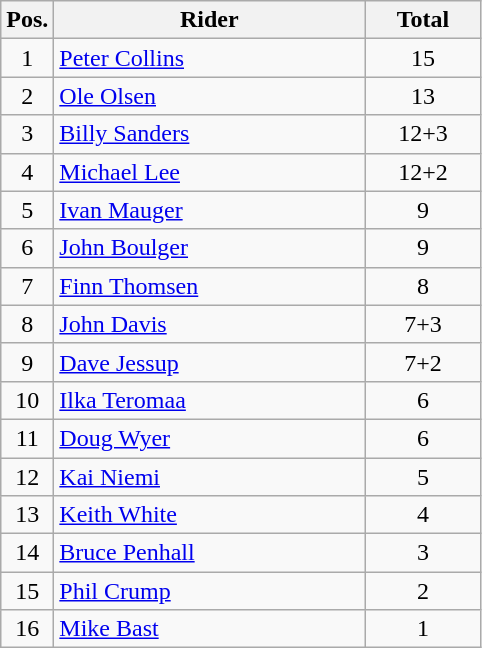<table class=wikitable>
<tr>
<th width=25px>Pos.</th>
<th width=200px>Rider</th>
<th width=70px>Total</th>
</tr>
<tr align=center >
<td>1</td>
<td align=left> <a href='#'>Peter Collins</a></td>
<td>15</td>
</tr>
<tr align=center >
<td>2</td>
<td align=left> <a href='#'>Ole Olsen</a></td>
<td>13</td>
</tr>
<tr align=center >
<td>3</td>
<td align=left> <a href='#'>Billy Sanders</a></td>
<td>12+3</td>
</tr>
<tr align=center >
<td>4</td>
<td align=left> <a href='#'>Michael Lee</a></td>
<td>12+2</td>
</tr>
<tr align=center >
<td>5</td>
<td align=left> <a href='#'>Ivan Mauger</a></td>
<td>9</td>
</tr>
<tr align=center >
<td>6</td>
<td align=left> <a href='#'>John Boulger</a></td>
<td>9</td>
</tr>
<tr align=center >
<td>7</td>
<td align=left> <a href='#'>Finn Thomsen</a></td>
<td>8</td>
</tr>
<tr align=center>
<td>8</td>
<td align=left> <a href='#'>John Davis</a></td>
<td>7+3</td>
</tr>
<tr align=center>
<td>9</td>
<td align=left> <a href='#'>Dave Jessup</a></td>
<td>7+2</td>
</tr>
<tr align=center>
<td>10</td>
<td align=left> <a href='#'>Ilka Teromaa</a></td>
<td>6</td>
</tr>
<tr align=center>
<td>11</td>
<td align=left> <a href='#'>Doug Wyer</a></td>
<td>6</td>
</tr>
<tr align=center>
<td>12</td>
<td align=left> <a href='#'>Kai Niemi</a></td>
<td>5</td>
</tr>
<tr align=center>
<td>13</td>
<td align=left> <a href='#'>Keith White</a></td>
<td>4</td>
</tr>
<tr align=center>
<td>14</td>
<td align=left> <a href='#'>Bruce Penhall</a></td>
<td>3</td>
</tr>
<tr align=center>
<td>15</td>
<td align=left> <a href='#'>Phil Crump</a></td>
<td>2</td>
</tr>
<tr align=center>
<td>16</td>
<td align=left> <a href='#'>Mike Bast</a></td>
<td>1</td>
</tr>
</table>
